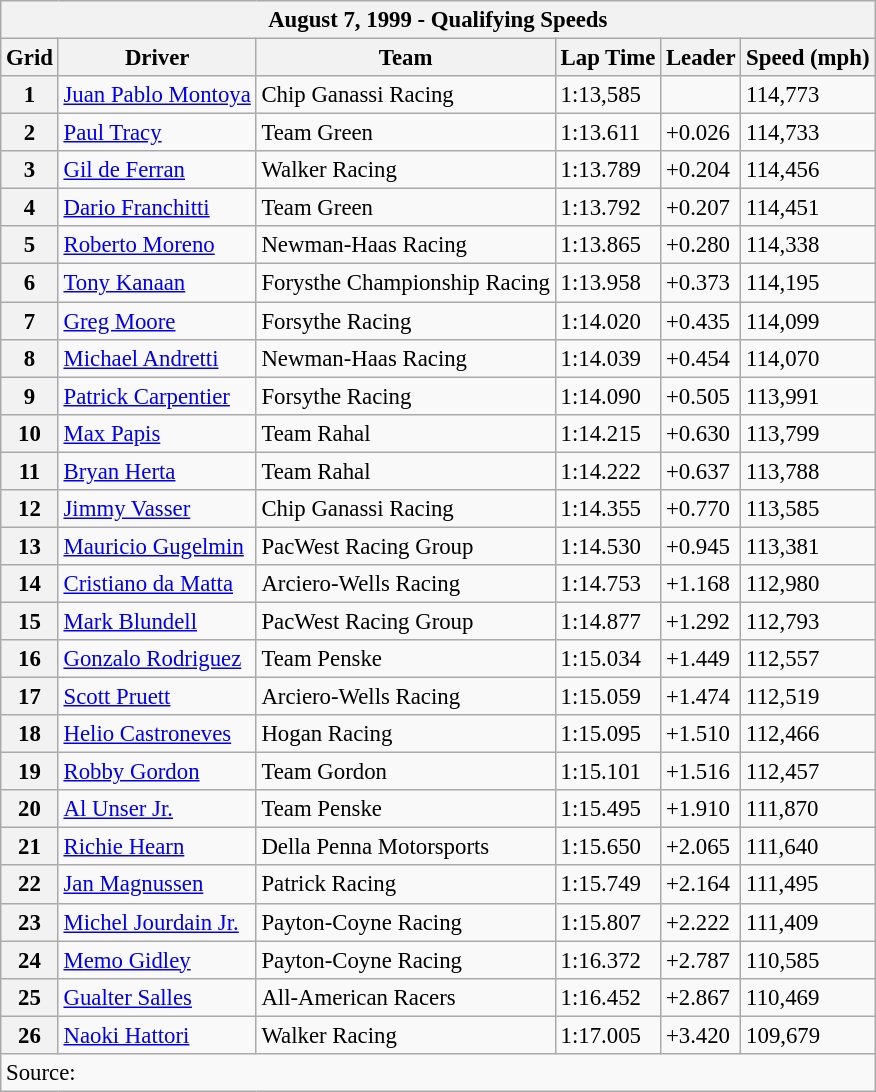<table class="wikitable" style="font-size:95%;">
<tr>
<th colspan=6>August 7, 1999 - Qualifying Speeds</th>
</tr>
<tr>
<th>Grid</th>
<th>Driver</th>
<th>Team</th>
<th>Lap Time</th>
<th>Leader</th>
<th>Speed (mph)</th>
</tr>
<tr>
<th>1</th>
<td> <a href='#'>Juan Pablo Montoya</a></td>
<td>Chip Ganassi Racing</td>
<td>1:13,585</td>
<td></td>
<td>114,773</td>
</tr>
<tr>
<th>2</th>
<td> <a href='#'>Paul Tracy</a></td>
<td>Team Green</td>
<td>1:13.611</td>
<td>+0.026</td>
<td>114,733</td>
</tr>
<tr>
<th>3</th>
<td> <a href='#'>Gil de Ferran</a></td>
<td>Walker Racing</td>
<td>1:13.789</td>
<td>+0.204</td>
<td>114,456</td>
</tr>
<tr>
<th>4</th>
<td> <a href='#'>Dario Franchitti</a></td>
<td>Team Green</td>
<td>1:13.792</td>
<td>+0.207</td>
<td>114,451</td>
</tr>
<tr>
<th>5</th>
<td> <a href='#'>Roberto Moreno</a></td>
<td>Newman-Haas Racing</td>
<td>1:13.865</td>
<td>+0.280</td>
<td>114,338</td>
</tr>
<tr>
<th>6</th>
<td> <a href='#'>Tony Kanaan</a></td>
<td>Forysthe Championship Racing</td>
<td>1:13.958</td>
<td>+0.373</td>
<td>114,195</td>
</tr>
<tr>
<th>7</th>
<td> <a href='#'>Greg Moore</a></td>
<td>Forsythe Racing</td>
<td>1:14.020</td>
<td>+0.435</td>
<td>114,099</td>
</tr>
<tr>
<th>8</th>
<td> <a href='#'>Michael Andretti</a></td>
<td>Newman-Haas Racing</td>
<td>1:14.039</td>
<td>+0.454</td>
<td>114,070</td>
</tr>
<tr>
<th>9</th>
<td> <a href='#'>Patrick Carpentier</a></td>
<td>Forsythe Racing</td>
<td>1:14.090</td>
<td>+0.505</td>
<td>113,991</td>
</tr>
<tr>
<th>10</th>
<td> <a href='#'>Max Papis</a></td>
<td>Team Rahal</td>
<td>1:14.215</td>
<td>+0.630</td>
<td>113,799</td>
</tr>
<tr>
<th>11</th>
<td> <a href='#'>Bryan Herta</a></td>
<td>Team Rahal</td>
<td>1:14.222</td>
<td>+0.637</td>
<td>113,788</td>
</tr>
<tr>
<th>12</th>
<td> <a href='#'>Jimmy Vasser</a></td>
<td>Chip Ganassi Racing</td>
<td>1:14.355</td>
<td>+0.770</td>
<td>113,585</td>
</tr>
<tr>
<th>13</th>
<td> <a href='#'>Mauricio Gugelmin</a></td>
<td>PacWest Racing Group</td>
<td>1:14.530</td>
<td>+0.945</td>
<td>113,381</td>
</tr>
<tr>
<th>14</th>
<td> <a href='#'>Cristiano da Matta</a></td>
<td>Arciero-Wells Racing</td>
<td>1:14.753</td>
<td>+1.168</td>
<td>112,980</td>
</tr>
<tr>
<th>15</th>
<td> <a href='#'>Mark Blundell</a></td>
<td>PacWest Racing Group</td>
<td>1:14.877</td>
<td>+1.292</td>
<td>112,793</td>
</tr>
<tr>
<th>16</th>
<td> <a href='#'>Gonzalo Rodriguez</a></td>
<td>Team Penske</td>
<td>1:15.034</td>
<td>+1.449</td>
<td>112,557</td>
</tr>
<tr>
<th>17</th>
<td> <a href='#'>Scott Pruett</a></td>
<td>Arciero-Wells Racing</td>
<td>1:15.059</td>
<td>+1.474</td>
<td>112,519</td>
</tr>
<tr>
<th>18</th>
<td> <a href='#'>Helio Castroneves</a></td>
<td>Hogan Racing</td>
<td>1:15.095</td>
<td>+1.510</td>
<td>112,466</td>
</tr>
<tr>
<th>19</th>
<td> <a href='#'>Robby Gordon</a></td>
<td>Team Gordon</td>
<td>1:15.101</td>
<td>+1.516</td>
<td>112,457</td>
</tr>
<tr>
<th>20</th>
<td> <a href='#'>Al Unser Jr.</a></td>
<td>Team Penske</td>
<td>1:15.495</td>
<td>+1.910</td>
<td>111,870</td>
</tr>
<tr>
<th>21</th>
<td> <a href='#'>Richie Hearn</a></td>
<td>Della Penna Motorsports</td>
<td>1:15.650</td>
<td>+2.065</td>
<td>111,640</td>
</tr>
<tr>
<th>22</th>
<td> <a href='#'>Jan Magnussen</a></td>
<td>Patrick Racing</td>
<td>1:15.749</td>
<td>+2.164</td>
<td>111,495</td>
</tr>
<tr>
<th>23</th>
<td> <a href='#'>Michel Jourdain Jr.</a></td>
<td>Payton-Coyne Racing</td>
<td>1:15.807</td>
<td>+2.222</td>
<td>111,409</td>
</tr>
<tr>
<th>24</th>
<td> <a href='#'>Memo Gidley</a></td>
<td>Payton-Coyne Racing</td>
<td>1:16.372</td>
<td>+2.787</td>
<td>110,585</td>
</tr>
<tr>
<th>25</th>
<td> <a href='#'>Gualter Salles</a></td>
<td>All-American Racers</td>
<td>1:16.452</td>
<td>+2.867</td>
<td>110,469</td>
</tr>
<tr>
<th>26</th>
<td> <a href='#'>Naoki Hattori</a></td>
<td>Walker Racing</td>
<td>1:17.005</td>
<td>+3.420</td>
<td>109,679</td>
</tr>
<tr>
<td colspan=6>Source:</td>
</tr>
</table>
